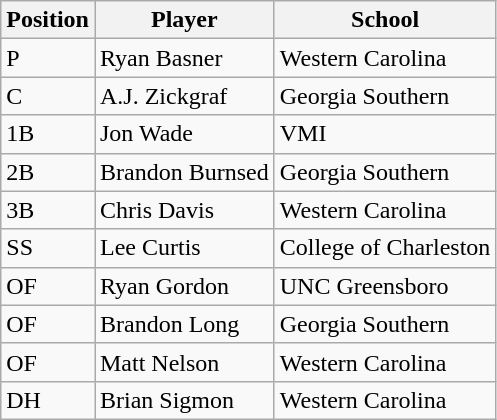<table class="wikitable">
<tr>
<th>Position</th>
<th>Player</th>
<th>School</th>
</tr>
<tr>
<td>P</td>
<td>Ryan Basner</td>
<td>Western Carolina</td>
</tr>
<tr>
<td>C</td>
<td>A.J. Zickgraf</td>
<td>Georgia Southern</td>
</tr>
<tr>
<td>1B</td>
<td>Jon Wade</td>
<td>VMI</td>
</tr>
<tr>
<td>2B</td>
<td>Brandon Burnsed</td>
<td>Georgia Southern</td>
</tr>
<tr>
<td>3B</td>
<td>Chris Davis</td>
<td>Western Carolina</td>
</tr>
<tr>
<td>SS</td>
<td>Lee Curtis</td>
<td>College of Charleston</td>
</tr>
<tr>
<td>OF</td>
<td>Ryan Gordon</td>
<td>UNC Greensboro</td>
</tr>
<tr>
<td>OF</td>
<td>Brandon Long</td>
<td>Georgia Southern</td>
</tr>
<tr>
<td>OF</td>
<td>Matt Nelson</td>
<td>Western Carolina</td>
</tr>
<tr>
<td>DH</td>
<td>Brian Sigmon</td>
<td>Western Carolina</td>
</tr>
</table>
